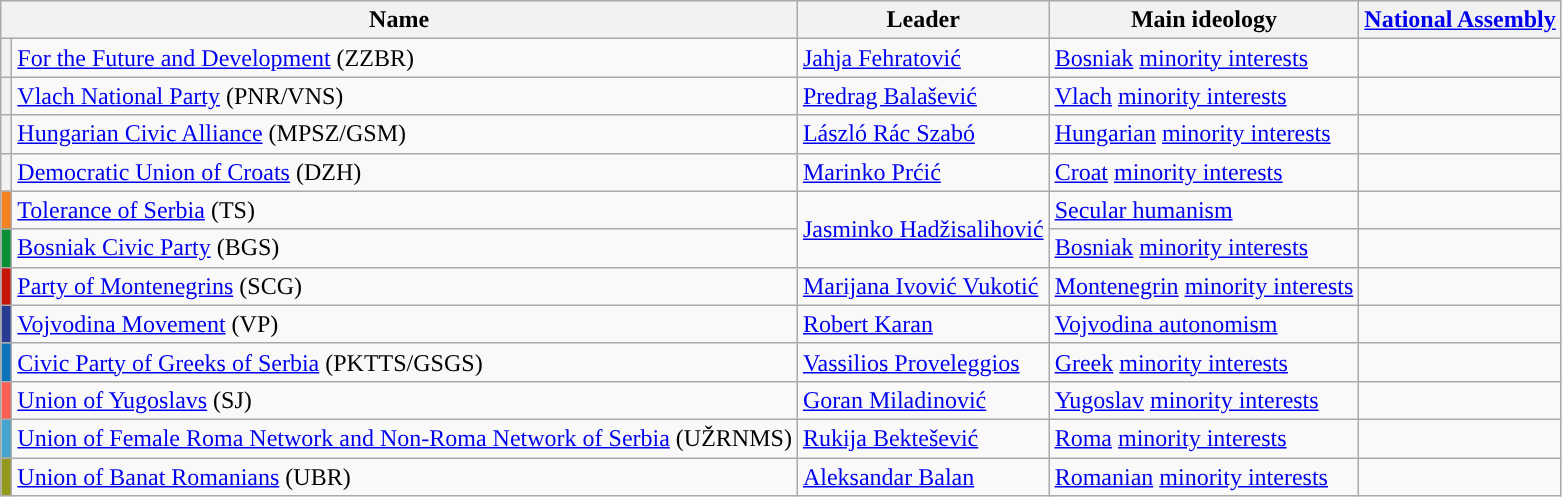<table class="wikitable" style="text-align">
<tr>
<th colspan="2">Name</th>
<th>Leader</th>
<th>Main ideology</th>
<th><a href='#'>National Assembly</a></th>
</tr>
<tr>
<th style="background-color:"></th>
<td><a href='#'>For the Future and Development</a> (ZZBR)</td>
<td><a href='#'>Jahja Fehratović</a></td>
<td><a href='#'>Bosniak</a> <a href='#'>minority interests</a></td>
<td></td>
</tr>
<tr>
<th style="background-color:"></th>
<td><a href='#'>Vlach National Party</a> (PNR/VNS)</td>
<td><a href='#'>Predrag Balašević</a></td>
<td><a href='#'>Vlach</a> <a href='#'>minority interests</a></td>
<td></td>
</tr>
<tr>
<th style="background-color:"></th>
<td><a href='#'>Hungarian Civic Alliance</a> (MPSZ/GSM)</td>
<td><a href='#'>László Rác Szabó</a></td>
<td><a href='#'>Hungarian</a> <a href='#'>minority interests</a></td>
<td></td>
</tr>
<tr>
<th style="background-color:"></th>
<td><a href='#'>Democratic Union of Croats</a> (DZH)</td>
<td><a href='#'>Marinko Prćić</a></td>
<td><a href='#'>Croat</a> <a href='#'>minority interests</a></td>
<td></td>
</tr>
<tr>
<th style="background-color:#F68121"></th>
<td><a href='#'>Tolerance of Serbia</a> (TS)</td>
<td rowspan="2"><a href='#'>Jasminko Hadžisalihović</a></td>
<td><a href='#'>Secular humanism</a></td>
<td></td>
</tr>
<tr>
<th style="background-color:#0A8F37"></th>
<td><a href='#'>Bosniak Civic Party</a> (BGS)</td>
<td><a href='#'>Bosniak</a> <a href='#'>minority interests</a></td>
<td></td>
</tr>
<tr>
<th style="background-color:#C51408"></th>
<td><a href='#'>Party of Montenegrins</a> (SCG)</td>
<td><a href='#'>Marijana Ivović Vukotić</a></td>
<td><a href='#'>Montenegrin</a> <a href='#'>minority interests</a></td>
<td></td>
</tr>
<tr>
<th style="background-color:#273B93"></th>
<td><a href='#'>Vojvodina Movement</a> (VP)</td>
<td><a href='#'>Robert Karan</a></td>
<td><a href='#'>Vojvodina autonomism</a></td>
<td></td>
</tr>
<tr>
<th style="background-color:#0D74BA"></th>
<td><a href='#'>Civic Party of Greeks of Serbia</a> (PKTTS/GSGS)</td>
<td><a href='#'>Vassilios Proveleggios</a></td>
<td><a href='#'>Greek</a> <a href='#'>minority interests</a></td>
<td></td>
</tr>
<tr>
<th style="background-color:#FE5F55"></th>
<td><a href='#'>Union of Yugoslavs</a> (SJ)</td>
<td><a href='#'>Goran Miladinović</a></td>
<td><a href='#'>Yugoslav</a> <a href='#'>minority interests</a></td>
<td></td>
</tr>
<tr>
<th style="background-color:#44A4CD"></th>
<td><a href='#'>Union of Female Roma Network and Non-Roma Network of Serbia</a> (UŽRNMS)</td>
<td><a href='#'>Rukija Bektešević</a></td>
<td><a href='#'>Roma</a> <a href='#'>minority interests</a></td>
<td></td>
</tr>
<tr>
<th style="background-color:#93991D"></th>
<td><a href='#'>Union of Banat Romanians</a> (UBR)</td>
<td><a href='#'>Aleksandar Balan</a></td>
<td><a href='#'>Romanian</a> <a href='#'>minority interests</a></td>
<td></td>
</tr>
</table>
